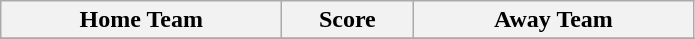<table class="wikitable" style="text-align: center">
<tr>
<th width=180>Home Team</th>
<th width=80>Score</th>
<th width=180>Away Team</th>
</tr>
<tr>
</tr>
</table>
